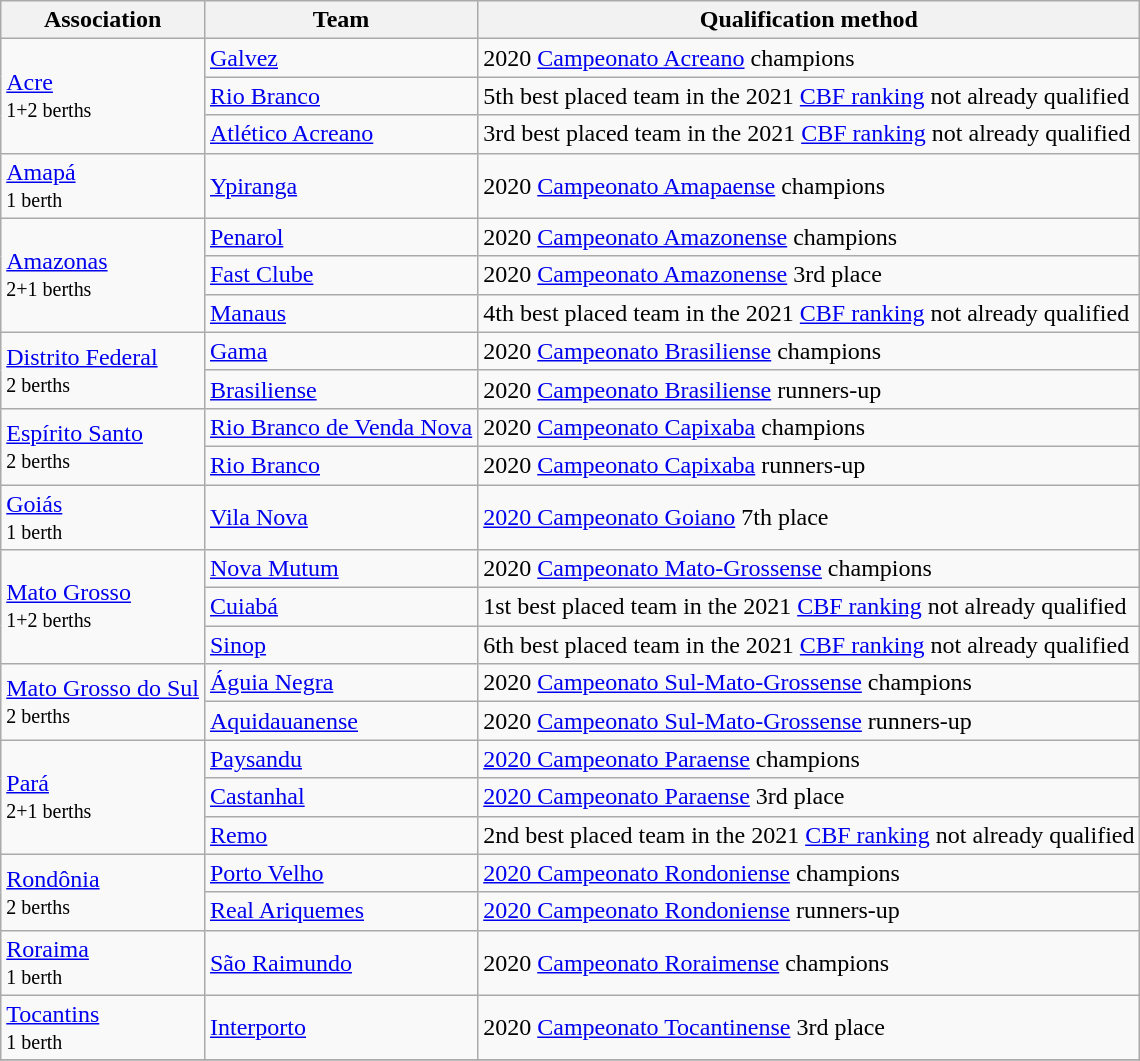<table class="wikitable">
<tr>
<th>Association</th>
<th>Team</th>
<th>Qualification method</th>
</tr>
<tr>
<td rowspan="3"> <a href='#'>Acre</a><br><small>1+2 berths</small></td>
<td><a href='#'>Galvez</a></td>
<td>2020 <a href='#'>Campeonato Acreano</a> champions</td>
</tr>
<tr>
<td><a href='#'>Rio Branco</a></td>
<td>5th best placed team in the 2021 <a href='#'>CBF ranking</a> not already qualified</td>
</tr>
<tr>
<td><a href='#'>Atlético Acreano</a></td>
<td>3rd best placed team in the 2021 <a href='#'>CBF ranking</a> not already qualified</td>
</tr>
<tr>
<td rowspan="1"> <a href='#'>Amapá</a><br><small>1 berth</small></td>
<td><a href='#'>Ypiranga</a></td>
<td>2020 <a href='#'>Campeonato Amapaense</a> champions</td>
</tr>
<tr>
<td rowspan="3"> <a href='#'>Amazonas</a><br><small>2+1 berths</small></td>
<td><a href='#'>Penarol</a></td>
<td>2020 <a href='#'>Campeonato Amazonense</a> champions</td>
</tr>
<tr>
<td><a href='#'>Fast Clube</a></td>
<td>2020 <a href='#'>Campeonato Amazonense</a> 3rd place</td>
</tr>
<tr>
<td><a href='#'>Manaus</a></td>
<td>4th best placed team in the 2021 <a href='#'>CBF ranking</a> not already qualified</td>
</tr>
<tr>
<td rowspan="2"> <a href='#'>Distrito Federal</a><br><small>2 berths</small></td>
<td><a href='#'>Gama</a></td>
<td>2020 <a href='#'>Campeonato Brasiliense</a> champions</td>
</tr>
<tr>
<td><a href='#'>Brasiliense</a></td>
<td>2020 <a href='#'>Campeonato Brasiliense</a> runners-up</td>
</tr>
<tr>
<td rowspan="2"> <a href='#'>Espírito Santo</a><br><small>2 berths</small></td>
<td><a href='#'>Rio Branco de Venda Nova</a></td>
<td>2020 <a href='#'>Campeonato Capixaba</a> champions</td>
</tr>
<tr>
<td><a href='#'>Rio Branco</a></td>
<td>2020 <a href='#'>Campeonato Capixaba</a> runners-up</td>
</tr>
<tr>
<td rowspan="1"> <a href='#'>Goiás</a><br><small>1 berth</small></td>
<td><a href='#'>Vila Nova</a></td>
<td><a href='#'>2020 Campeonato Goiano</a> 7th place</td>
</tr>
<tr>
<td rowspan="3"> <a href='#'>Mato Grosso</a><br><small>1+2 berths</small></td>
<td><a href='#'>Nova Mutum</a></td>
<td>2020 <a href='#'>Campeonato Mato-Grossense</a> champions</td>
</tr>
<tr>
<td><a href='#'>Cuiabá</a></td>
<td>1st best placed team in the 2021 <a href='#'>CBF ranking</a> not already qualified</td>
</tr>
<tr>
<td><a href='#'>Sinop</a></td>
<td>6th best placed team in the 2021 <a href='#'>CBF ranking</a> not already qualified</td>
</tr>
<tr>
<td rowspan="2"> <a href='#'>Mato Grosso do Sul</a><br><small>2 berths</small></td>
<td><a href='#'>Águia Negra</a></td>
<td>2020 <a href='#'>Campeonato Sul-Mato-Grossense</a> champions</td>
</tr>
<tr>
<td><a href='#'>Aquidauanense</a></td>
<td>2020 <a href='#'>Campeonato Sul-Mato-Grossense</a> runners-up</td>
</tr>
<tr>
<td rowspan="3"> <a href='#'>Pará</a><br><small>2+1 berths</small></td>
<td><a href='#'>Paysandu</a></td>
<td><a href='#'>2020 Campeonato Paraense</a> champions</td>
</tr>
<tr>
<td><a href='#'>Castanhal</a></td>
<td><a href='#'>2020 Campeonato Paraense</a> 3rd place</td>
</tr>
<tr>
<td><a href='#'>Remo</a></td>
<td>2nd best placed team in the 2021 <a href='#'>CBF ranking</a> not already qualified</td>
</tr>
<tr>
<td rowspan="2"> <a href='#'>Rondônia</a><br><small>2 berths</small></td>
<td><a href='#'>Porto Velho</a></td>
<td><a href='#'>2020 Campeonato Rondoniense</a> champions</td>
</tr>
<tr>
<td><a href='#'>Real Ariquemes</a></td>
<td><a href='#'>2020 Campeonato Rondoniense</a> runners-up</td>
</tr>
<tr>
<td rowspan="1"> <a href='#'>Roraima</a><br><small>1 berth</small></td>
<td><a href='#'>São Raimundo</a></td>
<td>2020 <a href='#'>Campeonato Roraimense</a> champions</td>
</tr>
<tr>
<td rowspan="1"> <a href='#'>Tocantins</a><br><small>1 berth</small></td>
<td><a href='#'>Interporto</a></td>
<td>2020 <a href='#'>Campeonato Tocantinense</a> 3rd place</td>
</tr>
<tr>
</tr>
</table>
